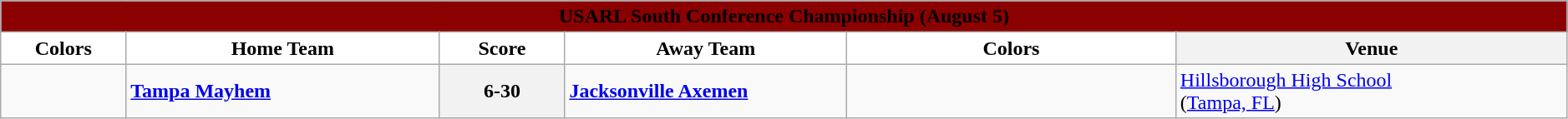<table class="wikitable" style="width: 99%">
<tr>
<td colspan="6" align="center" bgcolor="darkred"><strong><span>USARL South Conference Championship (August 5)</span></strong></td>
</tr>
<tr>
<th style="background:white; width:8%">Colors</th>
<th style="background:white; width:20%">Home Team</th>
<th style="background:white; width:8%">Score</th>
<th style="background:white; width:18%">Away Team</th>
<th style="background:white; width:21%">Colors</th>
<th>Venue</th>
</tr>
<tr>
<td></td>
<td><strong><a href='#'>Tampa Mayhem</a></strong></td>
<th>6-30</th>
<td><strong><a href='#'>Jacksonville Axemen</a></strong></td>
<td></td>
<td><a href='#'>Hillsborough High School</a><br>(<a href='#'>Tampa, FL</a>)</td>
</tr>
</table>
